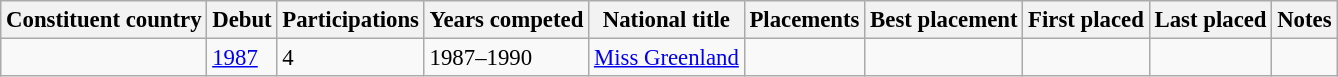<table class="wikitable" style="font-size: 95%;">
<tr>
<th>Constituent country</th>
<th>Debut</th>
<th>Participations</th>
<th>Years competed</th>
<th>National title</th>
<th>Placements</th>
<th>Best placement</th>
<th>First placed</th>
<th>Last placed</th>
<th>Notes</th>
</tr>
<tr>
<td><strong></strong></td>
<td><a href='#'>1987</a></td>
<td>4</td>
<td>1987–1990</td>
<td><a href='#'>Miss Greenland</a></td>
<td></td>
<td></td>
<td></td>
<td></td>
<td></td>
</tr>
</table>
